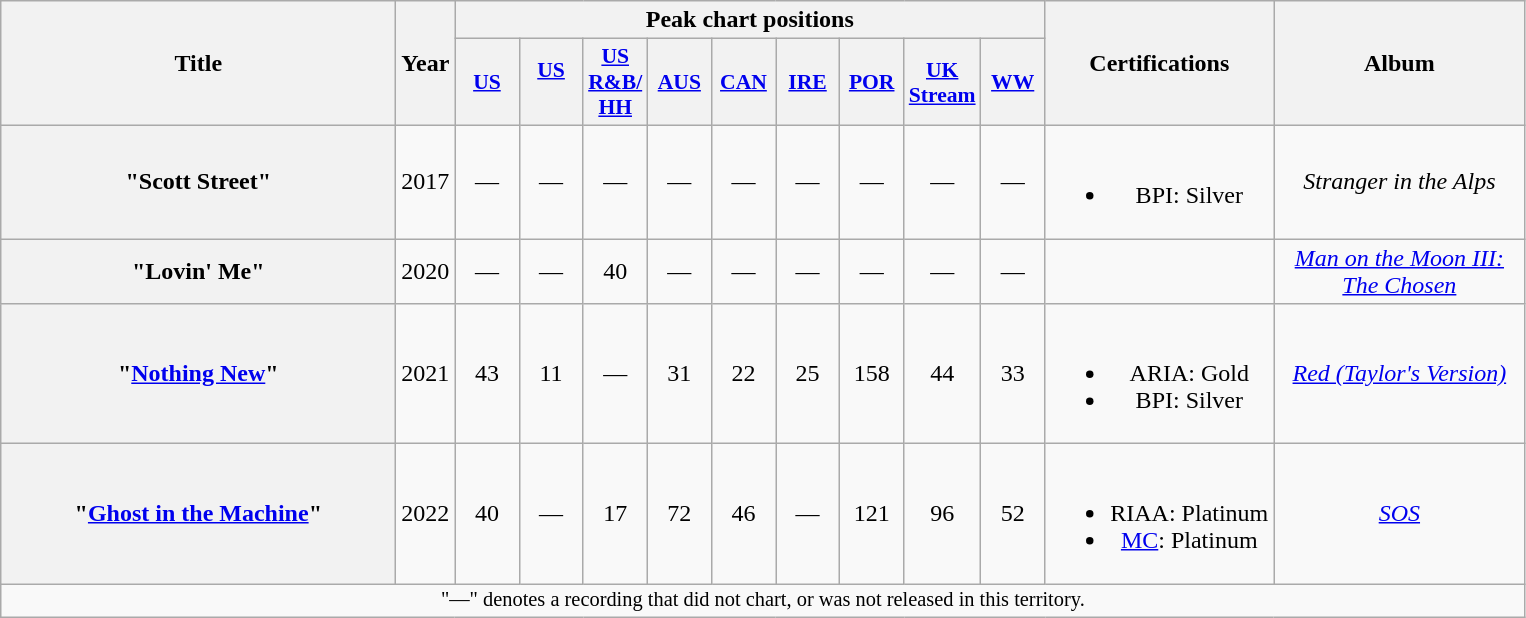<table class="wikitable plainrowheaders" style="text-align:center;">
<tr>
<th scope="col" rowspan="2" style="width:16em;">Title</th>
<th scope="col" rowspan="2" style="width:1em;">Year</th>
<th scope="col" colspan="9">Peak chart positions</th>
<th rowspan="2">Certifications</th>
<th rowspan="2" scope="col" style="width:10em;">Album</th>
</tr>
<tr>
<th scope="col" style="width:2.5em;font-size:90%;"><a href='#'>US</a><br></th>
<th scope="col" style="width:2.5em;font-size:90%;"><a href='#'>US<br></a><br></th>
<th scope="col" style="width:2.5em;font-size:90%;"><a href='#'>US<br>R&B/<br>HH</a><br></th>
<th scope="col" style="width:2.5em;font-size:90%;"><a href='#'>AUS</a><br></th>
<th scope="col" style="width:2.5em;font-size:90%;"><a href='#'>CAN</a><br></th>
<th scope="col" style="width:2.5em;font-size:90%;"><a href='#'>IRE</a><br></th>
<th scope="col" style="width:2.5em;font-size:90%;"><a href='#'>POR</a><br></th>
<th scope="col" style="width:2.5em;font-size:90%;"><a href='#'>UK<br>Stream</a><br></th>
<th scope="col" style="width:2.5em;font-size:90%;"><a href='#'>WW</a><br></th>
</tr>
<tr>
<th scope="row">"Scott Street"</th>
<td>2017</td>
<td>—</td>
<td>—</td>
<td>—</td>
<td>—</td>
<td>—</td>
<td>—</td>
<td>—</td>
<td>—</td>
<td>—</td>
<td><br><ul><li>BPI: Silver</li></ul></td>
<td><em>Stranger in the Alps</em></td>
</tr>
<tr>
<th scope="row">"Lovin' Me"<br></th>
<td>2020</td>
<td>—</td>
<td>—</td>
<td>40</td>
<td>—</td>
<td>—</td>
<td>—</td>
<td>—</td>
<td>—</td>
<td>—</td>
<td></td>
<td><em><a href='#'>Man on the Moon III: The Chosen</a></em></td>
</tr>
<tr>
<th scope="row">"<a href='#'>Nothing New</a>"<br></th>
<td>2021</td>
<td>43</td>
<td>11</td>
<td>—</td>
<td>31</td>
<td>22</td>
<td>25</td>
<td>158</td>
<td>44</td>
<td>33</td>
<td><br><ul><li>ARIA: Gold</li><li>BPI: Silver</li></ul></td>
<td><em><a href='#'>Red (Taylor's Version)</a></em></td>
</tr>
<tr>
<th scope="row">"<a href='#'>Ghost in the Machine</a>"<br></th>
<td>2022</td>
<td>40</td>
<td>—</td>
<td>17</td>
<td>72</td>
<td>46</td>
<td>—</td>
<td>121</td>
<td>96</td>
<td>52</td>
<td><br><ul><li>RIAA: Platinum</li><li><a href='#'>MC</a>: Platinum</li></ul></td>
<td><em><a href='#'>SOS</a></em></td>
</tr>
<tr>
<td colspan="13" style="font-size:85%;">"—" denotes a recording that did not chart, or was not released in this territory.</td>
</tr>
</table>
